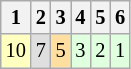<table class="wikitable" style="font-size: 85%;">
<tr>
<th>1</th>
<th>2</th>
<th>3</th>
<th>4</th>
<th>5</th>
<th>6</th>
</tr>
<tr align="center">
<td style="background:#FFFFBF;">10</td>
<td style="background:#DFDFDF;">7</td>
<td style="background:#FFDF9F;">5</td>
<td style="background:#DFFFDF;">3</td>
<td style="background:#DFFFDF;">2</td>
<td style="background:#DFFFDF;">1</td>
</tr>
</table>
